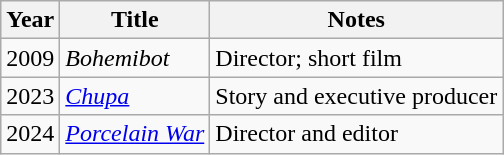<table class="wikitable">
<tr>
<th>Year</th>
<th>Title</th>
<th>Notes</th>
</tr>
<tr>
<td>2009</td>
<td><em>Bohemibot</em></td>
<td>Director; short film</td>
</tr>
<tr>
<td>2023</td>
<td><em><a href='#'>Chupa</a></em></td>
<td>Story and executive producer</td>
</tr>
<tr>
<td>2024</td>
<td><em><a href='#'>Porcelain War</a></em></td>
<td>Director and editor</td>
</tr>
</table>
